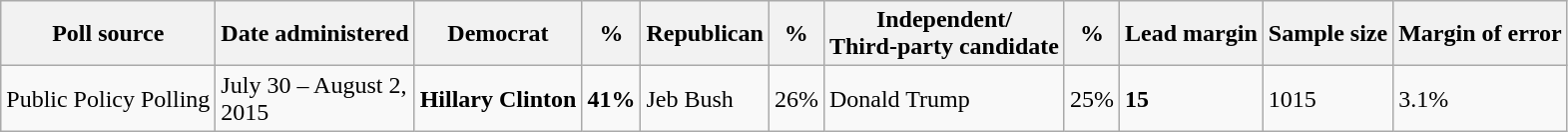<table class="wikitable">
<tr>
<th>Poll source</th>
<th>Date administered</th>
<th>Democrat</th>
<th>%</th>
<th>Republican</th>
<th>%</th>
<th>Independent/<br>Third-party candidate</th>
<th>%</th>
<th>Lead margin</th>
<th>Sample size</th>
<th>Margin of error</th>
</tr>
<tr>
<td>Public Policy Polling</td>
<td>July 30 – August 2,<br>2015</td>
<td><strong>Hillary Clinton</strong></td>
<td><strong>41%</strong></td>
<td>Jeb Bush</td>
<td>26%</td>
<td>Donald Trump</td>
<td>25%</td>
<td><strong>15</strong></td>
<td>1015</td>
<td>3.1%</td>
</tr>
</table>
